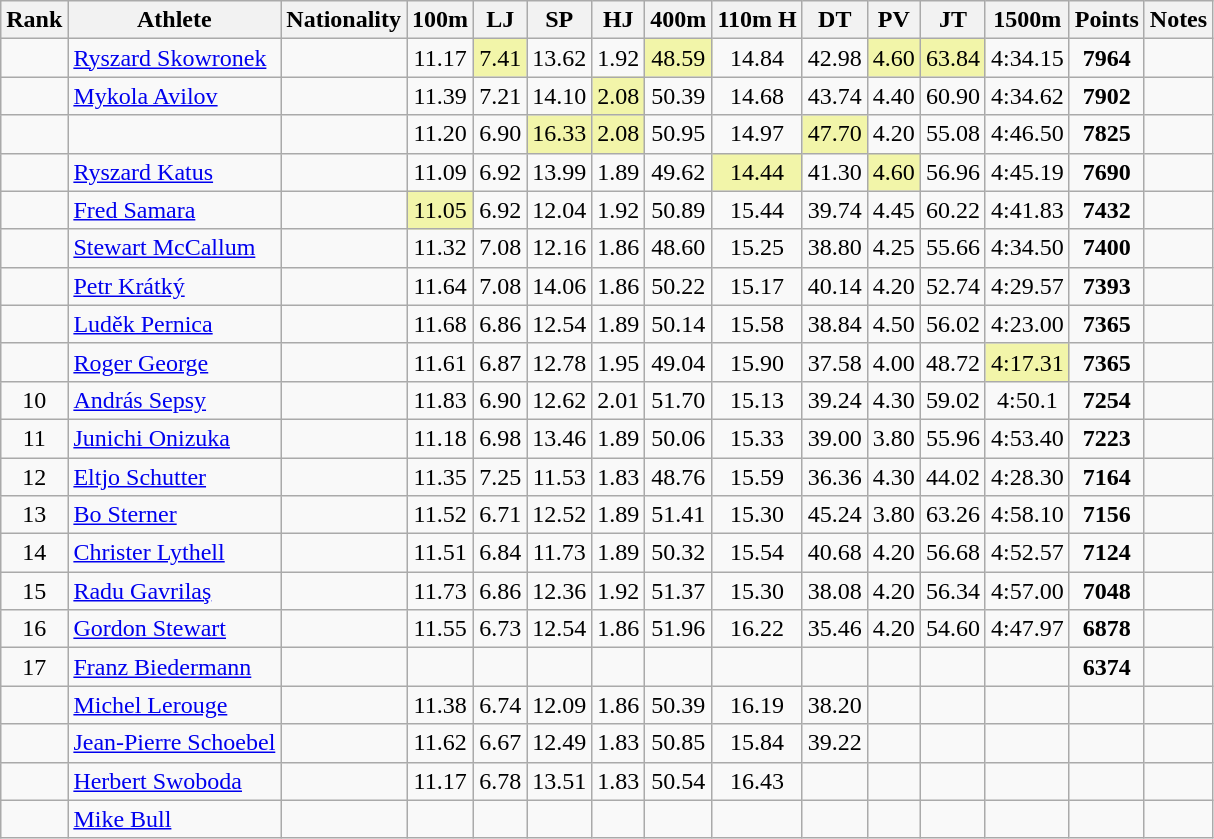<table class="wikitable sortable" style="text-align:center">
<tr>
<th>Rank</th>
<th>Athlete</th>
<th>Nationality</th>
<th>100m</th>
<th>LJ</th>
<th>SP</th>
<th>HJ</th>
<th>400m</th>
<th>110m H</th>
<th>DT</th>
<th>PV</th>
<th>JT</th>
<th>1500m</th>
<th>Points</th>
<th>Notes</th>
</tr>
<tr>
<td></td>
<td align=left><a href='#'>Ryszard Skowronek</a></td>
<td align=left></td>
<td>11.17</td>
<td bgcolor=#F2F5A9>7.41</td>
<td>13.62</td>
<td>1.92</td>
<td bgcolor=#F2F5A9>48.59</td>
<td>14.84</td>
<td>42.98</td>
<td bgcolor=#F2F5A9>4.60</td>
<td bgcolor=#F2F5A9>63.84</td>
<td>4:34.15</td>
<td><strong>7964</strong></td>
<td></td>
</tr>
<tr>
<td></td>
<td align=left><a href='#'>Mykola Avilov</a></td>
<td align=left></td>
<td>11.39</td>
<td>7.21</td>
<td>14.10</td>
<td bgcolor=#F2F5A9>2.08</td>
<td>50.39</td>
<td>14.68</td>
<td>43.74</td>
<td>4.40</td>
<td>60.90</td>
<td>4:34.62</td>
<td><strong>7902</strong></td>
<td></td>
</tr>
<tr>
<td></td>
<td align=left></td>
<td align=left></td>
<td>11.20</td>
<td>6.90</td>
<td bgcolor=#F2F5A9>16.33</td>
<td bgcolor=#F2F5A9>2.08</td>
<td>50.95</td>
<td>14.97</td>
<td bgcolor=#F2F5A9>47.70</td>
<td>4.20</td>
<td>55.08</td>
<td>4:46.50</td>
<td><strong>7825</strong></td>
<td></td>
</tr>
<tr>
<td></td>
<td align=left><a href='#'>Ryszard Katus</a></td>
<td align=left></td>
<td>11.09</td>
<td>6.92</td>
<td>13.99</td>
<td>1.89</td>
<td>49.62</td>
<td bgcolor=#F2F5A9>14.44</td>
<td>41.30</td>
<td bgcolor=#F2F5A9>4.60</td>
<td>56.96</td>
<td>4:45.19</td>
<td><strong>7690</strong></td>
<td></td>
</tr>
<tr>
<td></td>
<td align=left><a href='#'>Fred Samara</a></td>
<td align=left></td>
<td bgcolor=#F2F5A9>11.05</td>
<td>6.92</td>
<td>12.04</td>
<td>1.92</td>
<td>50.89</td>
<td>15.44</td>
<td>39.74</td>
<td>4.45</td>
<td>60.22</td>
<td>4:41.83</td>
<td><strong>7432</strong></td>
<td></td>
</tr>
<tr>
<td></td>
<td align=left><a href='#'>Stewart McCallum</a></td>
<td align=left></td>
<td>11.32</td>
<td>7.08</td>
<td>12.16</td>
<td>1.86</td>
<td>48.60</td>
<td>15.25</td>
<td>38.80</td>
<td>4.25</td>
<td>55.66</td>
<td>4:34.50</td>
<td><strong>7400</strong></td>
<td></td>
</tr>
<tr>
<td></td>
<td align=left><a href='#'>Petr Krátký</a></td>
<td align=left></td>
<td>11.64</td>
<td>7.08</td>
<td>14.06</td>
<td>1.86</td>
<td>50.22</td>
<td>15.17</td>
<td>40.14</td>
<td>4.20</td>
<td>52.74</td>
<td>4:29.57</td>
<td><strong>7393</strong></td>
<td></td>
</tr>
<tr>
<td></td>
<td align=left><a href='#'>Luděk Pernica</a></td>
<td align=left></td>
<td>11.68</td>
<td>6.86</td>
<td>12.54</td>
<td>1.89</td>
<td>50.14</td>
<td>15.58</td>
<td>38.84</td>
<td>4.50</td>
<td>56.02</td>
<td>4:23.00</td>
<td><strong>7365</strong></td>
<td></td>
</tr>
<tr>
<td></td>
<td align=left><a href='#'>Roger George</a></td>
<td align=left></td>
<td>11.61</td>
<td>6.87</td>
<td>12.78</td>
<td>1.95</td>
<td>49.04</td>
<td>15.90</td>
<td>37.58</td>
<td>4.00</td>
<td>48.72</td>
<td bgcolor=#F2F5A9>4:17.31</td>
<td><strong>7365</strong></td>
<td></td>
</tr>
<tr>
<td>10</td>
<td align=left><a href='#'>András Sepsy</a></td>
<td align=left></td>
<td>11.83</td>
<td>6.90</td>
<td>12.62</td>
<td>2.01</td>
<td>51.70</td>
<td>15.13</td>
<td>39.24</td>
<td>4.30</td>
<td>59.02</td>
<td>4:50.1</td>
<td><strong>7254</strong></td>
<td></td>
</tr>
<tr>
<td>11</td>
<td align=left><a href='#'>Junichi Onizuka</a></td>
<td align=left></td>
<td>11.18</td>
<td>6.98</td>
<td>13.46</td>
<td>1.89</td>
<td>50.06</td>
<td>15.33</td>
<td>39.00</td>
<td>3.80</td>
<td>55.96</td>
<td>4:53.40</td>
<td><strong>7223</strong></td>
<td></td>
</tr>
<tr>
<td>12</td>
<td align=left><a href='#'>Eltjo Schutter</a></td>
<td align=left></td>
<td>11.35</td>
<td>7.25</td>
<td>11.53</td>
<td>1.83</td>
<td>48.76</td>
<td>15.59</td>
<td>36.36</td>
<td>4.30</td>
<td>44.02</td>
<td>4:28.30</td>
<td><strong>7164</strong></td>
<td></td>
</tr>
<tr>
<td>13</td>
<td align=left><a href='#'>Bo Sterner</a></td>
<td align=left></td>
<td>11.52</td>
<td>6.71</td>
<td>12.52</td>
<td>1.89</td>
<td>51.41</td>
<td>15.30</td>
<td>45.24</td>
<td>3.80</td>
<td>63.26</td>
<td>4:58.10</td>
<td><strong>7156</strong></td>
<td></td>
</tr>
<tr>
<td>14</td>
<td align=left><a href='#'>Christer Lythell</a></td>
<td align=left></td>
<td>11.51</td>
<td>6.84</td>
<td>11.73</td>
<td>1.89</td>
<td>50.32</td>
<td>15.54</td>
<td>40.68</td>
<td>4.20</td>
<td>56.68</td>
<td>4:52.57</td>
<td><strong>7124</strong></td>
<td></td>
</tr>
<tr>
<td>15</td>
<td align=left><a href='#'>Radu Gavrilaş</a></td>
<td align=left></td>
<td>11.73</td>
<td>6.86</td>
<td>12.36</td>
<td>1.92</td>
<td>51.37</td>
<td>15.30</td>
<td>38.08</td>
<td>4.20</td>
<td>56.34</td>
<td>4:57.00</td>
<td><strong>7048</strong></td>
<td></td>
</tr>
<tr>
<td>16</td>
<td align=left><a href='#'>Gordon Stewart</a></td>
<td align=left></td>
<td>11.55</td>
<td>6.73</td>
<td>12.54</td>
<td>1.86</td>
<td>51.96</td>
<td>16.22</td>
<td>35.46</td>
<td>4.20</td>
<td>54.60</td>
<td>4:47.97</td>
<td><strong>6878</strong></td>
<td></td>
</tr>
<tr>
<td>17</td>
<td align=left><a href='#'>Franz Biedermann</a></td>
<td align=left></td>
<td></td>
<td></td>
<td></td>
<td></td>
<td></td>
<td></td>
<td></td>
<td></td>
<td></td>
<td></td>
<td><strong>6374</strong></td>
<td></td>
</tr>
<tr>
<td></td>
<td align=left><a href='#'>Michel Lerouge</a></td>
<td align=left></td>
<td>11.38</td>
<td>6.74</td>
<td>12.09</td>
<td>1.86</td>
<td>50.39</td>
<td>16.19</td>
<td>38.20</td>
<td></td>
<td></td>
<td></td>
<td><strong></strong></td>
<td></td>
</tr>
<tr>
<td></td>
<td align=left><a href='#'>Jean-Pierre Schoebel</a></td>
<td align=left></td>
<td>11.62</td>
<td>6.67</td>
<td>12.49</td>
<td>1.83</td>
<td>50.85</td>
<td>15.84</td>
<td>39.22</td>
<td></td>
<td></td>
<td></td>
<td><strong></strong></td>
<td></td>
</tr>
<tr>
<td></td>
<td align=left><a href='#'>Herbert Swoboda</a></td>
<td align=left></td>
<td>11.17</td>
<td>6.78</td>
<td>13.51</td>
<td>1.83</td>
<td>50.54</td>
<td>16.43</td>
<td></td>
<td></td>
<td></td>
<td></td>
<td><strong></strong></td>
<td></td>
</tr>
<tr>
<td></td>
<td align=left><a href='#'>Mike Bull</a></td>
<td align=left></td>
<td></td>
<td></td>
<td></td>
<td></td>
<td></td>
<td></td>
<td></td>
<td></td>
<td></td>
<td></td>
<td><strong></strong></td>
<td></td>
</tr>
</table>
